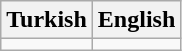<table class="wikitable">
<tr>
<th>Turkish</th>
<th>English</th>
</tr>
<tr>
<td></td>
<td></td>
</tr>
</table>
